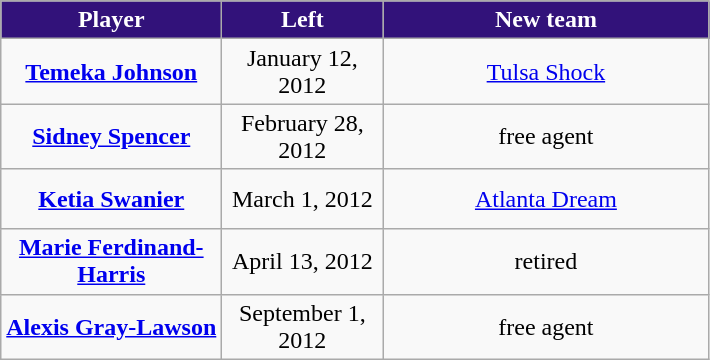<table class="wikitable" style="text-align: center">
<tr align="center"  bgcolor="#dddddd">
<td style="background:#32127A;color:white; width:140px"><strong>Player</strong></td>
<td style="background:#32127A;color:white; width:100px"><strong>Left</strong></td>
<td style="background:#32127A;color:white; width:210px"><strong>New team</strong></td>
</tr>
<tr style="height:40px">
<td><strong><a href='#'>Temeka Johnson</a></strong></td>
<td>January 12, 2012</td>
<td><a href='#'>Tulsa Shock</a></td>
</tr>
<tr style="height:40px">
<td><strong><a href='#'>Sidney Spencer</a></strong></td>
<td>February 28, 2012</td>
<td>free agent</td>
</tr>
<tr style="height:40px">
<td><strong><a href='#'>Ketia Swanier</a></strong></td>
<td>March 1, 2012</td>
<td><a href='#'>Atlanta Dream</a></td>
</tr>
<tr style="height:40px">
<td><strong><a href='#'>Marie Ferdinand-Harris</a></strong></td>
<td>April 13, 2012</td>
<td>retired</td>
</tr>
<tr style="height:40px">
<td><strong><a href='#'>Alexis Gray-Lawson</a></strong></td>
<td>September 1, 2012</td>
<td>free agent</td>
</tr>
</table>
